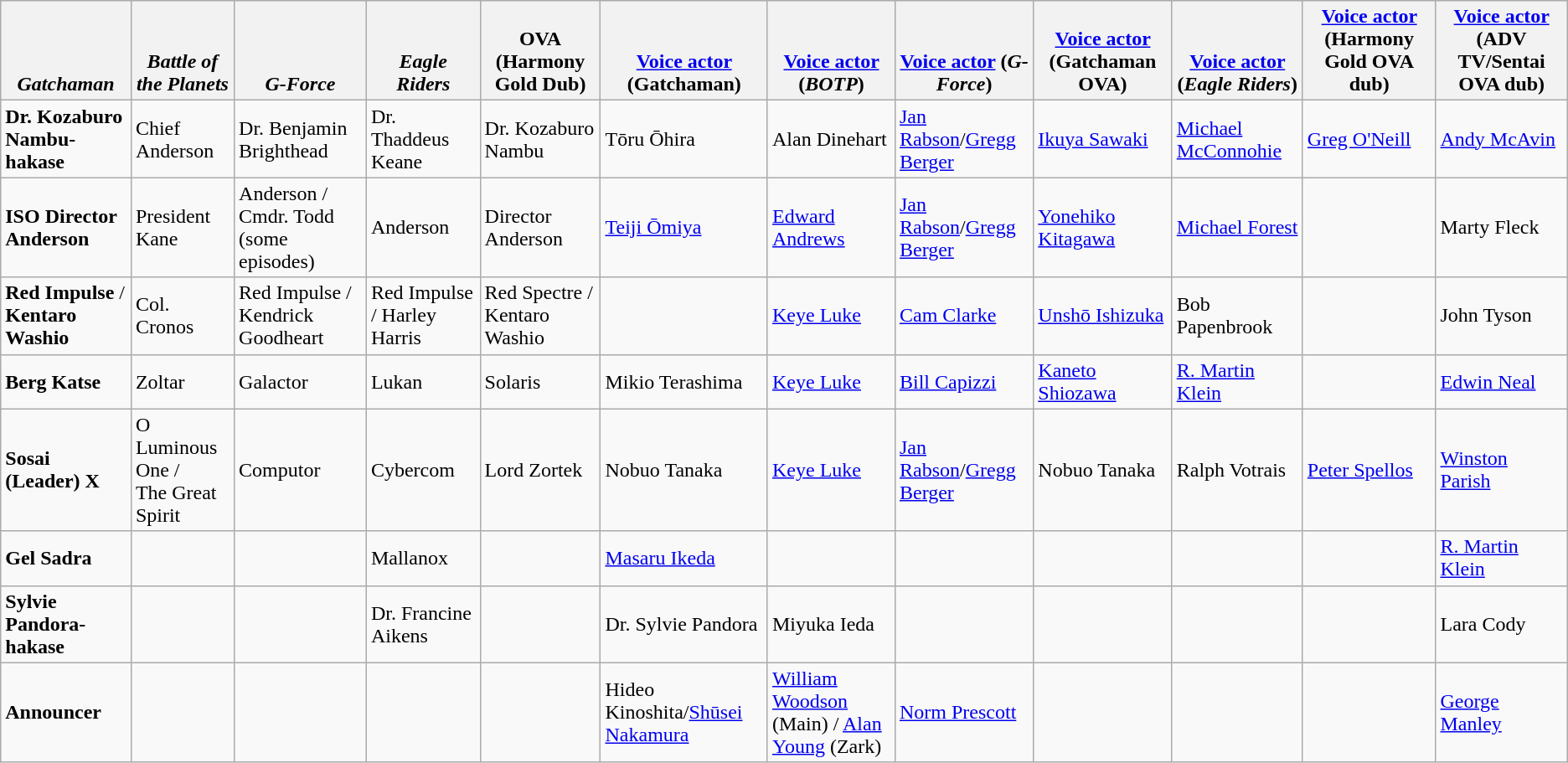<table class=wikitable>
<tr valign=bottom>
<th><em>Gatchaman</em></th>
<th><em>Battle of the Planets</em></th>
<th><em>G-Force</em></th>
<th><em>Eagle Riders</em></th>
<th>OVA (Harmony Gold Dub)</th>
<th><a href='#'>Voice actor</a> (Gatchaman)</th>
<th><a href='#'>Voice actor</a> (<em>BOTP</em>)</th>
<th><a href='#'>Voice actor</a> (<em>G-Force</em>)</th>
<th><a href='#'>Voice actor</a> (Gatchaman OVA)</th>
<th><a href='#'>Voice actor</a> (<em>Eagle Riders</em>)</th>
<th><a href='#'>Voice actor</a> (Harmony Gold OVA dub)</th>
<th><a href='#'>Voice actor</a> (ADV TV/Sentai OVA dub)</th>
</tr>
<tr>
<td><strong>Dr. Kozaburo Nambu-hakase</strong></td>
<td>Chief Anderson</td>
<td>Dr. Benjamin Brighthead</td>
<td>Dr. Thaddeus Keane</td>
<td>Dr. Kozaburo Nambu</td>
<td>Tōru Ōhira</td>
<td>Alan Dinehart</td>
<td><a href='#'>Jan Rabson</a>/<a href='#'>Gregg Berger</a></td>
<td><a href='#'>Ikuya Sawaki</a></td>
<td><a href='#'>Michael McConnohie</a></td>
<td><a href='#'>Greg O'Neill</a></td>
<td><a href='#'>Andy McAvin</a></td>
</tr>
<tr>
<td><strong>ISO Director Anderson</strong></td>
<td>President Kane</td>
<td>Anderson / Cmdr. Todd (some episodes)</td>
<td>Anderson</td>
<td>Director Anderson</td>
<td><a href='#'>Teiji Ōmiya</a></td>
<td><a href='#'>Edward Andrews</a></td>
<td><a href='#'>Jan Rabson</a>/<a href='#'>Gregg Berger</a></td>
<td><a href='#'>Yonehiko Kitagawa</a></td>
<td><a href='#'>Michael Forest</a></td>
<td></td>
<td>Marty Fleck</td>
</tr>
<tr>
<td><strong>Red Impulse</strong> / <strong>Kentaro Washio</strong></td>
<td>Col. Cronos</td>
<td>Red Impulse / Kendrick Goodheart</td>
<td>Red Impulse / Harley Harris</td>
<td>Red Spectre / Kentaro Washio</td>
<td></td>
<td><a href='#'>Keye Luke</a></td>
<td><a href='#'>Cam Clarke</a></td>
<td><a href='#'>Unshō Ishizuka</a></td>
<td>Bob Papenbrook</td>
<td></td>
<td>John Tyson</td>
</tr>
<tr>
<td><strong>Berg Katse</strong></td>
<td>Zoltar</td>
<td>Galactor</td>
<td>Lukan</td>
<td>Solaris</td>
<td>Mikio Terashima</td>
<td><a href='#'>Keye Luke</a></td>
<td><a href='#'>Bill Capizzi</a></td>
<td><a href='#'>Kaneto Shiozawa</a></td>
<td><a href='#'>R. Martin Klein</a></td>
<td></td>
<td><a href='#'>Edwin Neal</a></td>
</tr>
<tr>
<td><strong>Sosai (Leader) X</strong></td>
<td>O Luminous One / <br>The Great Spirit</td>
<td>Computor</td>
<td>Cybercom</td>
<td>Lord Zortek</td>
<td>Nobuo Tanaka</td>
<td><a href='#'>Keye Luke</a></td>
<td><a href='#'>Jan Rabson</a>/<a href='#'>Gregg Berger</a></td>
<td>Nobuo Tanaka</td>
<td>Ralph Votrais</td>
<td><a href='#'>Peter Spellos</a></td>
<td><a href='#'>Winston Parish</a></td>
</tr>
<tr>
<td><strong>Gel Sadra</strong></td>
<td></td>
<td></td>
<td>Mallanox</td>
<td></td>
<td><a href='#'>Masaru Ikeda</a></td>
<td></td>
<td></td>
<td></td>
<td></td>
<td></td>
<td><a href='#'>R. Martin Klein</a></td>
</tr>
<tr>
<td><strong>Sylvie Pandora-hakase</strong></td>
<td></td>
<td></td>
<td>Dr. Francine Aikens</td>
<td></td>
<td>Dr. Sylvie Pandora</td>
<td>Miyuka Ieda</td>
<td></td>
<td></td>
<td></td>
<td></td>
<td>Lara Cody</td>
</tr>
<tr>
<td><strong>Announcer</strong></td>
<td></td>
<td></td>
<td></td>
<td></td>
<td>Hideo Kinoshita/<a href='#'>Shūsei Nakamura</a></td>
<td><a href='#'>William Woodson</a> (Main) / <a href='#'>Alan Young</a> (Zark)</td>
<td><a href='#'>Norm Prescott</a></td>
<td></td>
<td></td>
<td></td>
<td><a href='#'>George Manley</a></td>
</tr>
</table>
